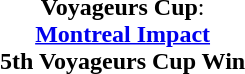<table width=95%>
<tr align=center>
<td><strong>Voyageurs Cup</strong>:<br> <strong><a href='#'>Montreal Impact</a></strong><br><strong>5th Voyageurs Cup Win</strong></td>
</tr>
</table>
